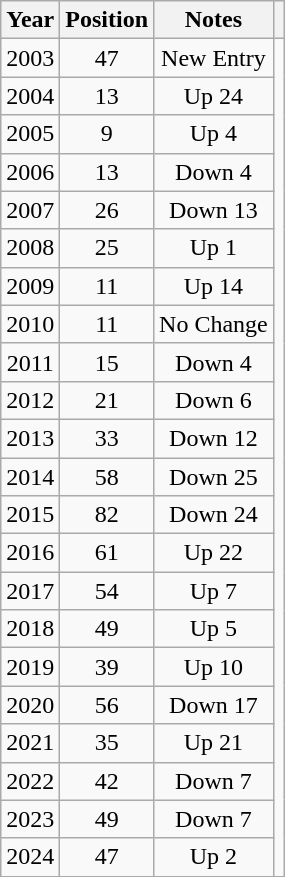<table class="wikitable plainrowheaders" style="text-align:center;">
<tr>
<th>Year</th>
<th>Position</th>
<th>Notes</th>
<th></th>
</tr>
<tr>
<td>2003</td>
<td>47</td>
<td>New Entry</td>
<td rowspan="22"></td>
</tr>
<tr>
<td>2004</td>
<td>13</td>
<td>Up 24</td>
</tr>
<tr>
<td>2005</td>
<td>9</td>
<td>Up 4</td>
</tr>
<tr>
<td>2006</td>
<td>13</td>
<td>Down 4</td>
</tr>
<tr>
<td>2007</td>
<td>26</td>
<td>Down 13</td>
</tr>
<tr>
<td>2008</td>
<td>25</td>
<td>Up 1</td>
</tr>
<tr>
<td>2009</td>
<td>11</td>
<td>Up 14</td>
</tr>
<tr>
<td>2010</td>
<td>11</td>
<td>No Change</td>
</tr>
<tr>
<td>2011</td>
<td>15</td>
<td>Down 4</td>
</tr>
<tr>
<td>2012</td>
<td>21</td>
<td>Down 6</td>
</tr>
<tr>
<td>2013</td>
<td>33</td>
<td>Down 12</td>
</tr>
<tr>
<td>2014</td>
<td>58</td>
<td>Down 25</td>
</tr>
<tr>
<td>2015</td>
<td>82</td>
<td>Down 24</td>
</tr>
<tr>
<td>2016</td>
<td>61</td>
<td>Up 22</td>
</tr>
<tr>
<td>2017</td>
<td>54</td>
<td>Up 7</td>
</tr>
<tr>
<td>2018</td>
<td>49</td>
<td>Up 5</td>
</tr>
<tr>
<td>2019</td>
<td>39</td>
<td>Up 10</td>
</tr>
<tr>
<td>2020</td>
<td>56</td>
<td>Down 17</td>
</tr>
<tr>
<td>2021</td>
<td>35</td>
<td>Up 21</td>
</tr>
<tr>
<td>2022</td>
<td>42</td>
<td>Down 7</td>
</tr>
<tr>
<td>2023</td>
<td>49</td>
<td>Down 7</td>
</tr>
<tr>
<td>2024</td>
<td>47</td>
<td>Up 2</td>
</tr>
<tr>
</tr>
</table>
